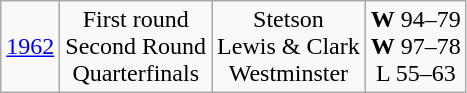<table class="wikitable">
<tr align="center">
<td><a href='#'>1962</a></td>
<td>First round<br>Second Round<br>Quarterfinals</td>
<td>Stetson<br>Lewis & Clark<br>Westminster</td>
<td><strong>W</strong> 94–79<br><strong>W</strong> 97–78<br>L 55–63</td>
</tr>
</table>
